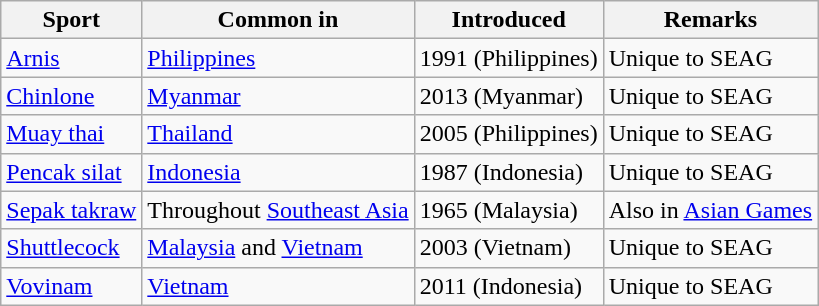<table class="wikitable sortable">
<tr>
<th>Sport</th>
<th>Common in</th>
<th>Introduced</th>
<th>Remarks</th>
</tr>
<tr>
<td><a href='#'>Arnis</a></td>
<td><a href='#'>Philippines</a></td>
<td>1991 (Philippines)</td>
<td>Unique to SEAG</td>
</tr>
<tr>
<td><a href='#'>Chinlone</a></td>
<td><a href='#'>Myanmar</a></td>
<td>2013 (Myanmar)</td>
<td>Unique to SEAG</td>
</tr>
<tr>
<td><a href='#'>Muay thai</a></td>
<td><a href='#'>Thailand</a></td>
<td>2005 (Philippines)</td>
<td>Unique to SEAG</td>
</tr>
<tr>
<td><a href='#'>Pencak silat</a></td>
<td><a href='#'>Indonesia</a></td>
<td>1987 (Indonesia)</td>
<td>Unique to SEAG</td>
</tr>
<tr>
<td><a href='#'>Sepak takraw</a></td>
<td>Throughout <a href='#'>Southeast Asia</a></td>
<td>1965 (Malaysia)</td>
<td>Also in <a href='#'>Asian Games</a></td>
</tr>
<tr>
<td><a href='#'>Shuttlecock</a></td>
<td><a href='#'>Malaysia</a> and <a href='#'>Vietnam</a></td>
<td>2003 (Vietnam)</td>
<td>Unique to SEAG</td>
</tr>
<tr>
<td><a href='#'>Vovinam</a></td>
<td><a href='#'>Vietnam</a></td>
<td>2011 (Indonesia)</td>
<td>Unique to SEAG</td>
</tr>
</table>
